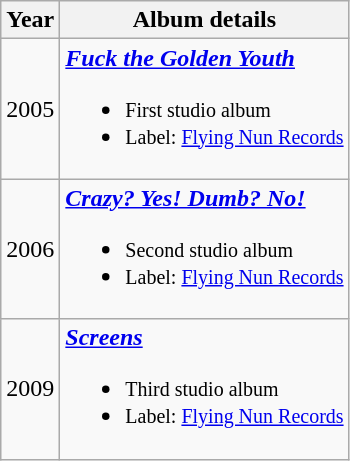<table class="wikitable" style="text-align:center;">
<tr>
<th>Year</th>
<th>Album details</th>
</tr>
<tr>
<td>2005</td>
<td align="left"><strong><em><a href='#'>Fuck the Golden Youth</a></em></strong><br><ul><li><small>First studio album</small></li><li><small>Label: <a href='#'>Flying Nun Records</a></small></li></ul></td>
</tr>
<tr>
<td>2006</td>
<td align="left"><strong><em><a href='#'>Crazy? Yes! Dumb? No!</a></em></strong><br><ul><li><small>Second studio album</small></li><li><small>Label: <a href='#'>Flying Nun Records</a></small></li></ul></td>
</tr>
<tr>
<td>2009</td>
<td align="left"><strong><em><a href='#'>Screens</a></em></strong><br><ul><li><small>Third studio album</small></li><li><small>Label: <a href='#'>Flying Nun Records</a></small></li></ul></td>
</tr>
</table>
